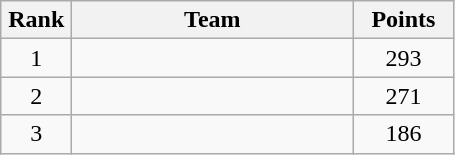<table class="wikitable" style="text-align:center;">
<tr>
<th width=40>Rank</th>
<th width=180>Team</th>
<th width=60>Points</th>
</tr>
<tr>
<td>1</td>
<td align=left></td>
<td>293</td>
</tr>
<tr>
<td>2</td>
<td align=left></td>
<td>271</td>
</tr>
<tr>
<td>3</td>
<td align=left></td>
<td>186</td>
</tr>
</table>
